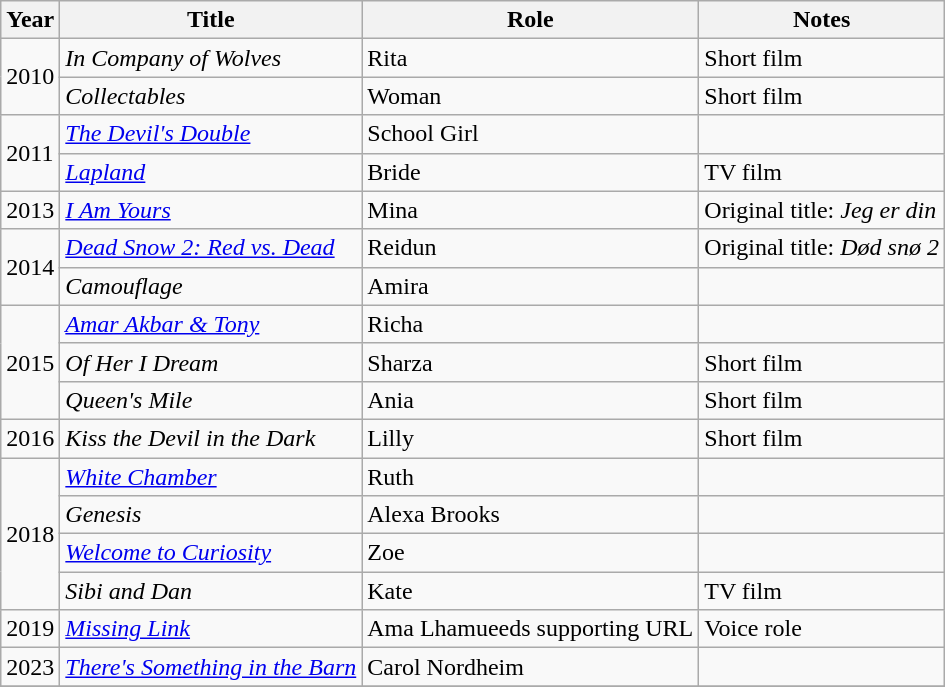<table class="wikitable sortable">
<tr>
<th>Year</th>
<th>Title</th>
<th>Role</th>
<th>Notes</th>
</tr>
<tr>
<td rowspan="2">2010</td>
<td><em>In Company of Wolves</em></td>
<td>Rita</td>
<td>Short film</td>
</tr>
<tr>
<td><em>Collectables</em></td>
<td>Woman</td>
<td>Short film</td>
</tr>
<tr>
<td rowspan="2">2011</td>
<td><em><a href='#'>The Devil's Double</a></em></td>
<td>School Girl</td>
<td></td>
</tr>
<tr>
<td><em><a href='#'>Lapland</a></em></td>
<td>Bride</td>
<td>TV film</td>
</tr>
<tr>
<td>2013</td>
<td><em><a href='#'>I Am Yours</a></em></td>
<td>Mina</td>
<td>Original title: <em>Jeg er din</em></td>
</tr>
<tr>
<td rowspan="2">2014</td>
<td><em><a href='#'>Dead Snow 2: Red vs. Dead</a></em></td>
<td>Reidun</td>
<td>Original title: <em>Død snø 2</em></td>
</tr>
<tr>
<td><em>Camouflage</em></td>
<td>Amira</td>
<td></td>
</tr>
<tr>
<td rowspan="3">2015</td>
<td><em><a href='#'>Amar Akbar & Tony</a></em></td>
<td>Richa</td>
<td></td>
</tr>
<tr>
<td><em>Of Her I Dream</em></td>
<td>Sharza</td>
<td>Short film</td>
</tr>
<tr>
<td><em>Queen's Mile</em></td>
<td>Ania</td>
<td>Short film</td>
</tr>
<tr>
<td>2016</td>
<td><em>Kiss the Devil in the Dark</em></td>
<td>Lilly</td>
<td>Short film</td>
</tr>
<tr>
<td rowspan="4">2018</td>
<td><em><a href='#'>White Chamber</a></em></td>
<td>Ruth</td>
<td></td>
</tr>
<tr>
<td><em>Genesis</em></td>
<td>Alexa Brooks</td>
<td></td>
</tr>
<tr>
<td><em><a href='#'>Welcome to Curiosity</a></em></td>
<td>Zoe</td>
<td></td>
</tr>
<tr>
<td><em>Sibi and Dan</em></td>
<td>Kate</td>
<td>TV film</td>
</tr>
<tr>
<td>2019</td>
<td><em><a href='#'>Missing Link</a></em></td>
<td>Ama Lhamueeds supporting URL</td>
<td>Voice role</td>
</tr>
<tr>
<td>2023</td>
<td><em><a href='#'>There's Something in the Barn</a></em></td>
<td>Carol Nordheim</td>
<td></td>
</tr>
<tr>
</tr>
</table>
